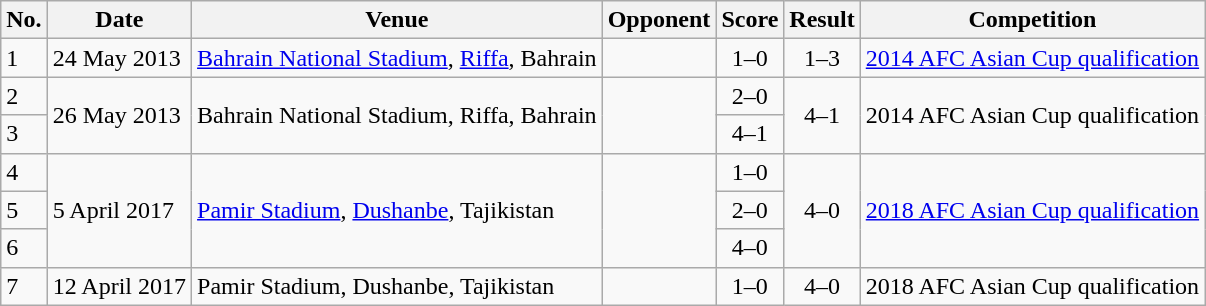<table class="wikitable">
<tr>
<th>No.</th>
<th>Date</th>
<th>Venue</th>
<th>Opponent</th>
<th>Score</th>
<th>Result</th>
<th>Competition</th>
</tr>
<tr>
<td>1</td>
<td>24 May 2013</td>
<td><a href='#'>Bahrain National Stadium</a>, <a href='#'>Riffa</a>, Bahrain</td>
<td></td>
<td align=center>1–0</td>
<td align="center">1–3</td>
<td><a href='#'>2014 AFC Asian Cup qualification</a></td>
</tr>
<tr>
<td>2</td>
<td rowspan="2">26 May 2013</td>
<td rowspan="2">Bahrain National Stadium, Riffa, Bahrain</td>
<td rowspan="2"></td>
<td align=center>2–0</td>
<td rowspan="2" align="center">4–1</td>
<td rowspan="2">2014 AFC Asian Cup qualification</td>
</tr>
<tr>
<td>3</td>
<td align="center">4–1</td>
</tr>
<tr>
<td>4</td>
<td rowspan="3">5 April 2017</td>
<td rowspan="3"><a href='#'>Pamir Stadium</a>, <a href='#'>Dushanbe</a>, Tajikistan</td>
<td rowspan="3"></td>
<td align=center>1–0</td>
<td rowspan="3" align="center">4–0</td>
<td rowspan="3"><a href='#'>2018 AFC Asian Cup qualification</a></td>
</tr>
<tr>
<td>5</td>
<td align="center">2–0</td>
</tr>
<tr>
<td>6</td>
<td align="center">4–0</td>
</tr>
<tr>
<td>7</td>
<td>12 April 2017</td>
<td>Pamir Stadium, Dushanbe, Tajikistan</td>
<td></td>
<td align=center>1–0</td>
<td align="center">4–0</td>
<td>2018 AFC Asian Cup qualification</td>
</tr>
</table>
